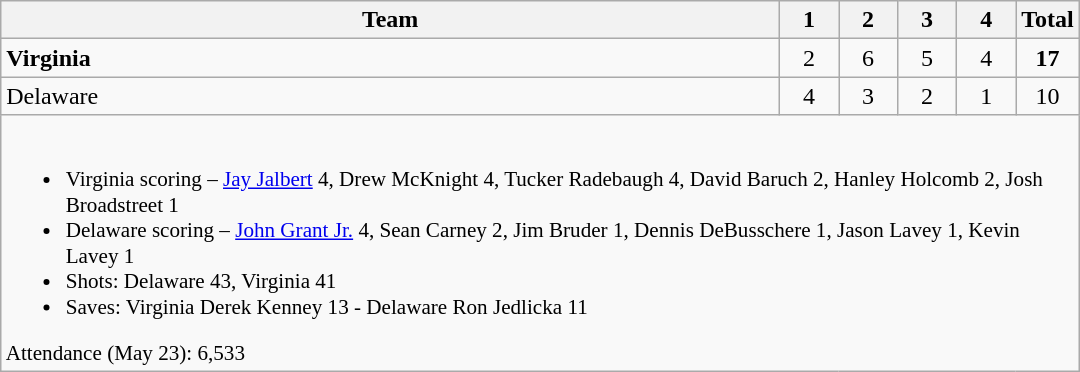<table class="wikitable" style="text-align:center; max-width:45em">
<tr>
<th>Team</th>
<th style="width:2em">1</th>
<th style="width:2em">2</th>
<th style="width:2em">3</th>
<th style="width:2em">4</th>
<th style="width:2em">Total</th>
</tr>
<tr>
<td style="text-align:left"><strong>Virginia</strong></td>
<td>2</td>
<td>6</td>
<td>5</td>
<td>4</td>
<td><strong>17</strong></td>
</tr>
<tr>
<td style="text-align:left">Delaware</td>
<td>4</td>
<td>3</td>
<td>2</td>
<td>1</td>
<td>10</td>
</tr>
<tr>
<td colspan=6 style="text-align:left; font-size:88%;"><br><ul><li>Virginia scoring – <a href='#'>Jay Jalbert</a> 4, Drew McKnight 4, Tucker Radebaugh 4, David Baruch 2, Hanley Holcomb 2, Josh Broadstreet 1</li><li>Delaware scoring – <a href='#'>John Grant Jr.</a> 4, Sean Carney 2, Jim Bruder 1, Dennis DeBusschere 1, Jason Lavey 1, Kevin Lavey 1</li><li>Shots: Delaware 43, Virginia 41</li><li>Saves: Virginia Derek Kenney 13 - Delaware Ron Jedlicka 11</li></ul>Attendance (May 23): 6,533
</td>
</tr>
</table>
